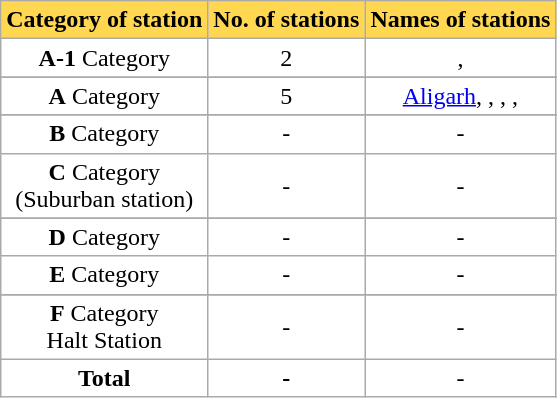<table class="wikitable sortable" style="background:#fff;">
<tr>
<th style="background:#ffd750;" !>Category of station</th>
<th style="background:#ffd750;" !>No. of stations</th>
<th style="background:#ffd750;" !>Names of stations</th>
</tr>
<tr>
<td style="text-align:center;"><strong>A-1</strong> Category</td>
<td style="text-align:center;">2</td>
<td style="text-align:center;">, </td>
</tr>
<tr>
</tr>
<tr>
<td style="text-align:center;"><strong>A</strong> Category</td>
<td style="text-align:center;">5</td>
<td style="text-align:center;"><a href='#'>Aligarh</a>, , , , </td>
</tr>
<tr>
</tr>
<tr>
<td style="text-align:center;"><strong>B</strong> Category</td>
<td style="text-align:center;">-</td>
<td style="text-align:center;">-</td>
</tr>
<tr>
<td style="text-align:center;"><strong>C</strong> Category<br>(Suburban station)</td>
<td style="text-align:center;">-</td>
<td style="text-align:center;">-</td>
</tr>
<tr>
</tr>
<tr>
<td style="text-align:center;"><strong>D</strong> Category</td>
<td style="text-align:center;">-</td>
<td style="text-align:center;">-</td>
</tr>
<tr>
<td style="text-align:center;"><strong>E</strong> Category</td>
<td style="text-align:center;">-</td>
<td style="text-align:center;">-</td>
</tr>
<tr>
</tr>
<tr>
<td style="text-align:center;"><strong>F</strong> Category<br>Halt Station</td>
<td style="text-align:center;">-</td>
<td style="text-align:center;">-</td>
</tr>
<tr>
<td style="text-align:center;"><strong>Total</strong></td>
<td style="text-align:center;"><strong>-</strong></td>
<td style="text-align:center;">-</td>
</tr>
</table>
